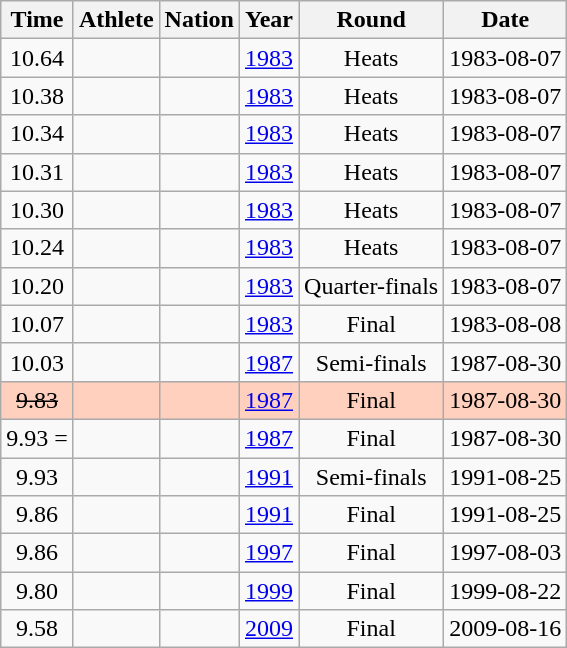<table class="wikitable sortable" style="text-align:center">
<tr>
<th>Time</th>
<th>Athlete</th>
<th>Nation</th>
<th>Year</th>
<th>Round</th>
<th>Date</th>
</tr>
<tr>
<td>10.64</td>
<td align=left></td>
<td align=left></td>
<td><a href='#'>1983</a></td>
<td>Heats</td>
<td>1983-08-07</td>
</tr>
<tr>
<td>10.38</td>
<td align=left></td>
<td align=left></td>
<td><a href='#'>1983</a></td>
<td>Heats</td>
<td>1983-08-07</td>
</tr>
<tr>
<td>10.34</td>
<td align=left></td>
<td align=left></td>
<td><a href='#'>1983</a></td>
<td>Heats</td>
<td>1983-08-07</td>
</tr>
<tr>
<td>10.31</td>
<td align=left></td>
<td align=left></td>
<td><a href='#'>1983</a></td>
<td>Heats</td>
<td>1983-08-07</td>
</tr>
<tr>
<td>10.30</td>
<td align=left></td>
<td align=left></td>
<td><a href='#'>1983</a></td>
<td>Heats</td>
<td>1983-08-07</td>
</tr>
<tr>
<td>10.24</td>
<td align=left></td>
<td align=left></td>
<td><a href='#'>1983</a></td>
<td>Heats</td>
<td>1983-08-07</td>
</tr>
<tr>
<td>10.20</td>
<td align=left></td>
<td align=left></td>
<td><a href='#'>1983</a></td>
<td>Quarter-finals</td>
<td>1983-08-07</td>
</tr>
<tr>
<td>10.07</td>
<td align=left></td>
<td align=left></td>
<td><a href='#'>1983</a></td>
<td>Final</td>
<td>1983-08-08</td>
</tr>
<tr>
<td>10.03</td>
<td align=left></td>
<td align=left></td>
<td><a href='#'>1987</a></td>
<td>Semi-finals</td>
<td>1987-08-30</td>
</tr>
<tr style="background: #ffd0bd">
<td><s>9.83 </s></td>
<td align=left></td>
<td align=left></td>
<td><a href='#'>1987</a></td>
<td>Final</td>
<td>1987-08-30</td>
</tr>
<tr>
<td>9.93 =</td>
<td align=left></td>
<td align=left></td>
<td><a href='#'>1987</a></td>
<td>Final</td>
<td>1987-08-30</td>
</tr>
<tr>
<td>9.93</td>
<td align=left></td>
<td align=left></td>
<td><a href='#'>1991</a></td>
<td>Semi-finals</td>
<td>1991-08-25</td>
</tr>
<tr>
<td>9.86 </td>
<td align=left></td>
<td align=left></td>
<td><a href='#'>1991</a></td>
<td>Final</td>
<td>1991-08-25</td>
</tr>
<tr>
<td>9.86</td>
<td align=left></td>
<td align=left></td>
<td><a href='#'>1997</a></td>
<td>Final</td>
<td>1997-08-03</td>
</tr>
<tr>
<td>9.80</td>
<td align=left></td>
<td align=left></td>
<td><a href='#'>1999</a></td>
<td>Final</td>
<td>1999-08-22</td>
</tr>
<tr>
<td>9.58  <strong></strong></td>
<td align=left></td>
<td align=left></td>
<td><a href='#'>2009</a></td>
<td>Final</td>
<td>2009-08-16</td>
</tr>
</table>
